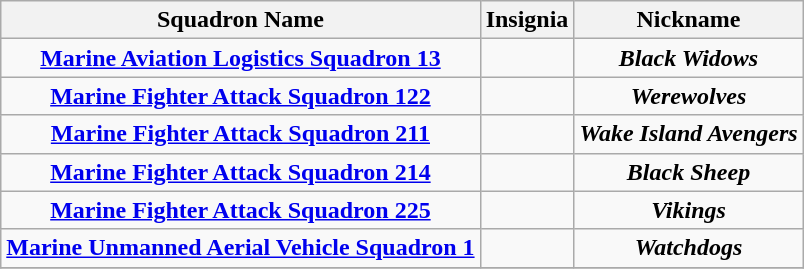<table class="wikitable sortable" style="text-align:center">
<tr>
<th>Squadron Name</th>
<th>Insignia</th>
<th>Nickname</th>
</tr>
<tr>
<td><strong><a href='#'>Marine Aviation Logistics Squadron 13</a></strong></td>
<td></td>
<td><strong><em>Black Widows</em></strong></td>
</tr>
<tr>
<td><strong><a href='#'>Marine Fighter Attack Squadron 122</a></strong></td>
<td></td>
<td><strong><em>Werewolves</em></strong></td>
</tr>
<tr>
<td><strong><a href='#'>Marine Fighter Attack Squadron 211</a></strong></td>
<td></td>
<td><strong><em>Wake Island Avengers</em></strong></td>
</tr>
<tr>
<td><strong><a href='#'>Marine Fighter Attack Squadron 214</a></strong></td>
<td></td>
<td><strong><em>Black Sheep</em></strong></td>
</tr>
<tr>
<td><strong><a href='#'>Marine Fighter Attack Squadron 225</a></strong></td>
<td></td>
<td><strong><em>Vikings</em></strong></td>
</tr>
<tr>
<td><strong><a href='#'>Marine Unmanned Aerial Vehicle Squadron 1</a></strong></td>
<td></td>
<td><strong><em>Watchdogs</em></strong></td>
</tr>
<tr>
</tr>
</table>
